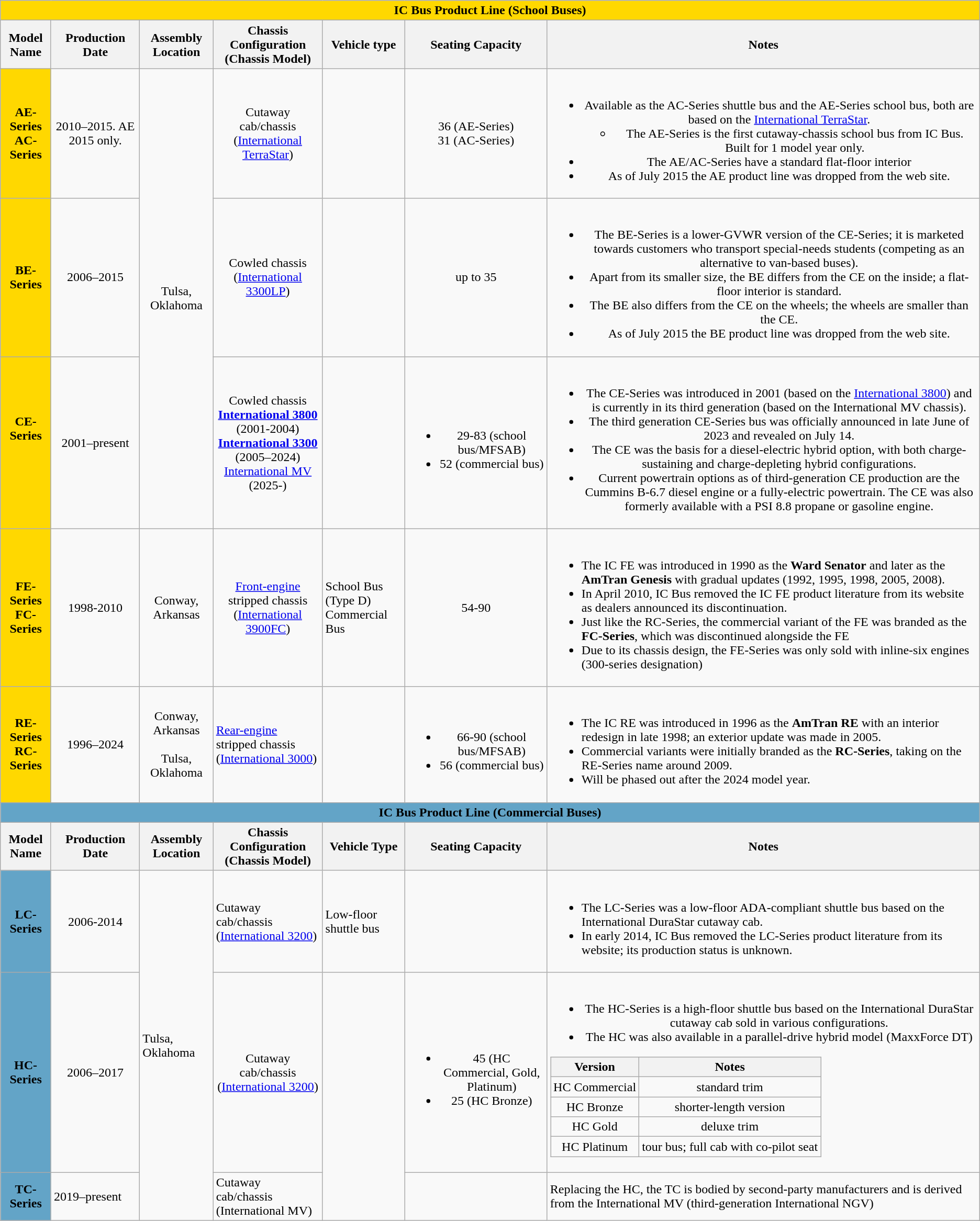<table class="wikitable collapsible">
<tr>
<th style="background:#FFD800" colspan="7">IC Bus Product Line (School Buses)</th>
</tr>
<tr>
<th>Model Name</th>
<th>Production Date</th>
<th>Assembly Location</th>
<th>Chassis Configuration<br>(Chassis Model)</th>
<th>Vehicle type</th>
<th>Seating Capacity</th>
<th>Notes</th>
</tr>
<tr>
<th style="background:#FFD800"><strong>AE-Series<br>AC-Series</strong><br></th>
<td style="text-align:center">2010–2015. AE 2015 only.</td>
<td style="text-align:center" rowspan="3">Tulsa, Oklahoma</td>
<td style="text-align:center">Cutaway cab/chassis<br>(<a href='#'>International TerraStar</a>)</td>
<td><br></td>
<td style="text-align:center">36 (AE-Series) <br> 31 (AC-Series)</td>
<td style="text-align:center"><br><ul><li>Available as the AC-Series shuttle bus and the AE-Series school bus, both are based on the <a href='#'>International TerraStar</a>.<ul><li>The AE-Series is the first cutaway-chassis school bus from IC Bus. Built for 1 model year only.</li></ul></li><li>The AE/AC-Series have a standard flat-floor interior</li><li>As of July 2015 the AE product line was dropped from the web site.</li></ul></td>
</tr>
<tr>
<th style="background:#FFD800"><strong>BE-Series</strong><br></th>
<td style="text-align:center">2006–2015</td>
<td style="text-align:center">Cowled chassis<br>(<a href='#'>International 3300LP</a>)</td>
<td><br></td>
<td style="text-align:center">up to 35</td>
<td style="text-align:center"><br><ul><li>The BE-Series is a lower-GVWR version of the CE-Series; it is marketed towards customers who transport special-needs students (competing as an alternative to van-based buses).</li><li>Apart from its smaller size, the BE differs from the CE on the inside; a flat-floor interior is standard.</li><li>The BE also differs from the CE on the wheels; the wheels are smaller than the CE.</li><li>As of July 2015 the BE product line was dropped from the web site.</li></ul></td>
</tr>
<tr>
<th style="background:#FFD800"><strong>CE-Series</strong><br><br><br></th>
<td style="text-align:center">2001–present</td>
<td style="text-align:center">Cowled chassis<br><strong><a href='#'>International 3800</a></strong> (2001-2004)<br><strong><a href='#'>International 3300</a></strong><br>(2005–2024)<br><a href='#'>International MV</a><br>(2025-)</td>
<td><br></td>
<td style="text-align:center"><br><ul><li>29-83 (school bus/MFSAB)</li><li>52 (commercial bus)</li></ul></td>
<td style="text-align:center"><br><ul><li>The CE-Series was introduced in 2001 (based on the <a href='#'>International 3800</a>) and is currently in its third generation (based on the International MV chassis).</li><li>The third generation CE-Series bus was officially announced in late June of 2023 and revealed on July 14.</li><li>The CE was the basis for a diesel-electric hybrid option, with both charge-sustaining and charge-depleting hybrid configurations.</li><li>Current powertrain options as of third-generation CE production are the Cummins B-6.7 diesel engine or a fully-electric powertrain. The CE was also formerly available with a PSI 8.8 propane or gasoline engine.</li></ul></td>
</tr>
<tr>
<th style="background:#FFD800"><strong>FE-Series<br>FC-Series</strong><br></th>
<td style="text-align:center">1998-2010</td>
<td style="text-align:center">Conway, Arkansas</td>
<td style="text-align:center"><a href='#'>Front-engine</a> stripped chassis<br>(<a href='#'>International 3900FC</a>)</td>
<td>School Bus (Type D)<br>Commercial Bus </td>
<td style="text-align:center">54-90</td>
<td><br><ul><li>The IC FE was introduced in 1990 as the <strong>Ward Senator</strong> and later as the <strong>AmTran Genesis</strong> with gradual updates (1992, 1995, 1998, 2005, 2008).</li><li>In April 2010, IC Bus removed the IC FE product literature from its website as dealers announced its discontinuation.</li><li>Just like the RC-Series, the commercial variant of the FE was branded as the <strong>FC-Series</strong>, which was discontinued alongside the FE</li><li>Due to its chassis design, the FE-Series was only sold with inline-six engines (300-series designation)</li></ul></td>
</tr>
<tr>
<th style="background:#FFD800"><strong>RE-Series<br>RC-Series</strong><br></th>
<td style="text-align:center">1996–2024</td>
<td style="text-align:center">Conway, Arkansas<br><br>Tulsa, Oklahoma</td>
<td><a href='#'>Rear-engine</a> stripped chassis<br>(<a href='#'>International 3000</a>)</td>
<td><br></td>
<td style="text-align:center"><br><ul><li>66-90 (school bus/MFSAB)</li><li>56 (commercial bus)</li></ul></td>
<td><br><ul><li>The IC RE was introduced in 1996 as the <strong>AmTran RE</strong> with an interior redesign in late 1998; an exterior update was made in 2005.</li><li>Commercial variants were initially branded as the <strong>RC-Series</strong>, taking on the RE-Series name around 2009.</li><li>Will be phased out after the 2024 model year.</li></ul></td>
</tr>
<tr>
<th style="background:#63A4C7" colspan="7">IC Bus Product Line (Commercial Buses)</th>
</tr>
<tr>
<th>Model Name</th>
<th>Production Date</th>
<th>Assembly Location</th>
<th>Chassis Configuration<br>(Chassis Model)</th>
<th>Vehicle Type</th>
<th>Seating Capacity</th>
<th>Notes</th>
</tr>
<tr>
<th style="background:#63A4C7"><strong>LC-Series</strong></th>
<td style="text-align:center">2006-2014</td>
<td rowspan="3">Tulsa, Oklahoma</td>
<td>Cutaway cab/chassis<br>(<a href='#'>International 3200</a>)</td>
<td>Low-floor shuttle bus</td>
<td></td>
<td><br><ul><li>The LC-Series was a low-floor ADA-compliant shuttle bus based on the International DuraStar cutaway cab.</li><li>In early 2014, IC Bus removed the LC-Series product literature from its website; its production status is unknown.</li></ul></td>
</tr>
<tr>
<th style="background:#63A4C7"><strong>HC-Series</strong><br></th>
<td style="text-align:center">2006–2017</td>
<td style="text-align:center">Cutaway cab/chassis<br>(<a href='#'>International 3200</a>)</td>
<td rowspan="2"><br></td>
<td style="text-align:center"><br><ul><li>45 (HC Commercial, Gold, Platinum)</li><li>25 (HC Bronze)</li></ul></td>
<td style="text-align:center"><br><ul><li>The HC-Series is a high-floor shuttle bus based on the International DuraStar cutaway cab sold in various configurations.</li><li>The HC was also available in a parallel-drive hybrid model (MaxxForce DT)</li></ul><table class="wikitable">
<tr>
<th>Version</th>
<th>Notes</th>
</tr>
<tr>
<td>HC Commercial</td>
<td>standard trim</td>
</tr>
<tr>
<td>HC Bronze</td>
<td>shorter-length version</td>
</tr>
<tr>
<td>HC Gold</td>
<td>deluxe trim</td>
</tr>
<tr>
<td>HC Platinum</td>
<td>tour bus; full cab with co-pilot seat</td>
</tr>
</table>
</td>
</tr>
<tr>
<th style="background:#63A4C7"><strong>TC-Series</strong></th>
<td>2019–present</td>
<td>Cutaway cab/chassis<br>(International MV)</td>
<td></td>
<td>Replacing the HC, the TC is bodied by second-party manufacturers and is derived from the International MV (third-generation International NGV)</td>
</tr>
</table>
